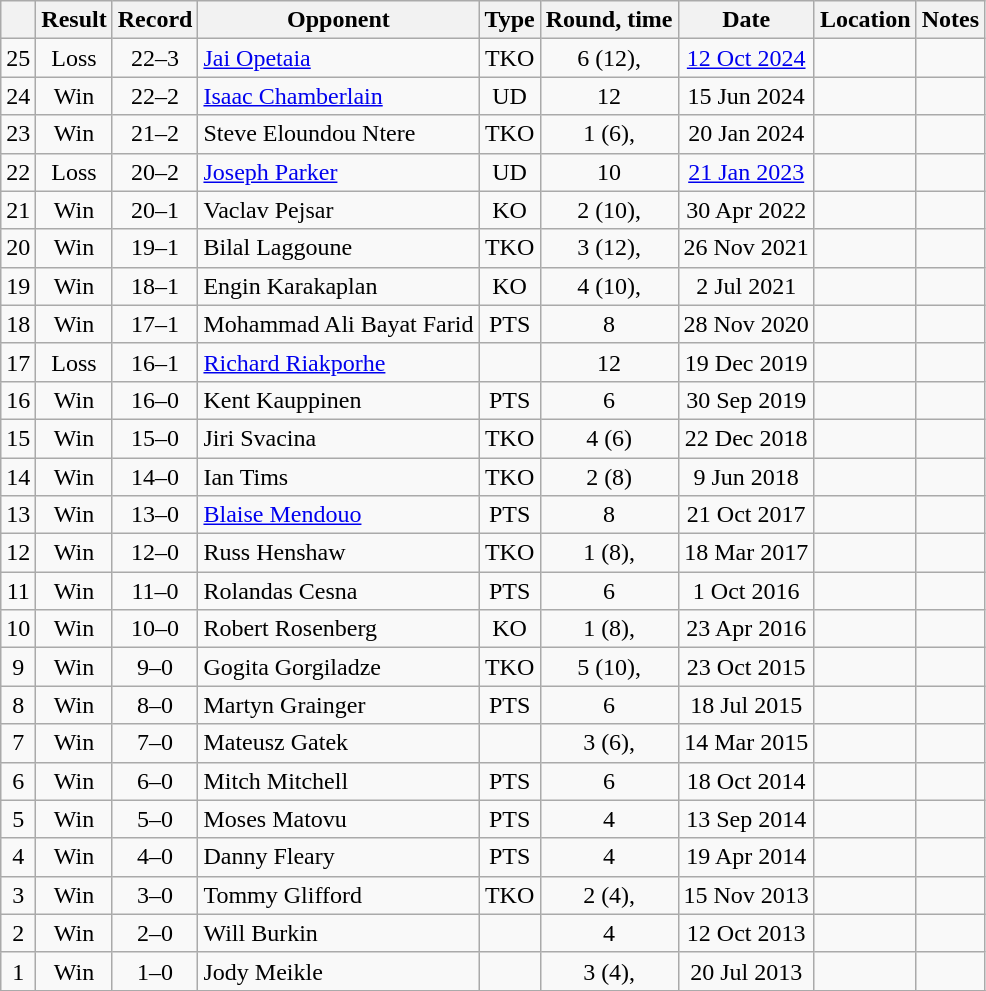<table class="wikitable" style="text-align:center">
<tr>
<th></th>
<th>Result</th>
<th>Record</th>
<th>Opponent</th>
<th>Type</th>
<th>Round, time</th>
<th>Date</th>
<th>Location</th>
<th>Notes</th>
</tr>
<tr>
<td>25</td>
<td>Loss</td>
<td>22–3</td>
<td align=left><a href='#'>Jai Opetaia</a></td>
<td>TKO</td>
<td>6 (12), </td>
<td><a href='#'>12 Oct 2024</a></td>
<td align=left></td>
<td align=left></td>
</tr>
<tr>
<td>24</td>
<td>Win</td>
<td>22–2</td>
<td align=left><a href='#'>Isaac Chamberlain</a></td>
<td>UD</td>
<td>12</td>
<td>15 Jun 2024</td>
<td align=left></td>
<td align=left></td>
</tr>
<tr>
<td>23</td>
<td>Win</td>
<td>21–2</td>
<td align=left>Steve Eloundou Ntere</td>
<td>TKO</td>
<td>1 (6), </td>
<td>20 Jan 2024</td>
<td align=left></td>
<td></td>
</tr>
<tr>
<td>22</td>
<td>Loss</td>
<td>20–2</td>
<td align=left><a href='#'>Joseph Parker</a></td>
<td>UD</td>
<td>10</td>
<td><a href='#'>21 Jan 2023</a></td>
<td align=left></td>
<td></td>
</tr>
<tr>
<td>21</td>
<td>Win</td>
<td>20–1</td>
<td align=left>Vaclav Pejsar</td>
<td>KO</td>
<td>2 (10), </td>
<td>30 Apr 2022</td>
<td align=left></td>
<td></td>
</tr>
<tr>
<td>20</td>
<td>Win</td>
<td>19–1</td>
<td align=left>Bilal Laggoune</td>
<td>TKO</td>
<td>3 (12), </td>
<td>26 Nov 2021</td>
<td align=left></td>
<td align=left></td>
</tr>
<tr>
<td>19</td>
<td>Win</td>
<td>18–1</td>
<td align=left>Engin Karakaplan</td>
<td>KO</td>
<td>4 (10), </td>
<td>2 Jul 2021</td>
<td align=left></td>
<td align=left></td>
</tr>
<tr>
<td>18</td>
<td>Win</td>
<td>17–1</td>
<td align=left>Mohammad Ali Bayat Farid</td>
<td>PTS</td>
<td>8</td>
<td>28 Nov 2020</td>
<td align=left></td>
<td></td>
</tr>
<tr>
<td>17</td>
<td>Loss</td>
<td>16–1</td>
<td align=left><a href='#'>Richard Riakporhe</a></td>
<td></td>
<td>12</td>
<td>19 Dec 2019</td>
<td align=left></td>
<td align=left></td>
</tr>
<tr>
<td>16</td>
<td>Win</td>
<td>16–0</td>
<td align=left>Kent Kauppinen</td>
<td>PTS</td>
<td>6</td>
<td>30 Sep 2019</td>
<td align=left></td>
<td></td>
</tr>
<tr>
<td>15</td>
<td>Win</td>
<td>15–0</td>
<td align=left>Jiri Svacina</td>
<td>TKO</td>
<td>4 (6)</td>
<td>22 Dec 2018</td>
<td align=left></td>
<td></td>
</tr>
<tr>
<td>14</td>
<td>Win</td>
<td>14–0</td>
<td align=left>Ian Tims</td>
<td>TKO</td>
<td>2 (8)</td>
<td>9 Jun 2018</td>
<td align=left></td>
<td></td>
</tr>
<tr>
<td>13</td>
<td>Win</td>
<td>13–0</td>
<td align=left><a href='#'>Blaise Mendouo</a></td>
<td>PTS</td>
<td>8</td>
<td>21 Oct 2017</td>
<td align=left></td>
<td></td>
</tr>
<tr>
<td>12</td>
<td>Win</td>
<td>12–0</td>
<td align=left>Russ Henshaw</td>
<td>TKO</td>
<td>1 (8), </td>
<td>18 Mar 2017</td>
<td align=left></td>
<td align=left></td>
</tr>
<tr>
<td>11</td>
<td>Win</td>
<td>11–0</td>
<td align=left>Rolandas Cesna</td>
<td>PTS</td>
<td>6</td>
<td>1 Oct 2016</td>
<td align=left></td>
<td align=left></td>
</tr>
<tr>
<td>10</td>
<td>Win</td>
<td>10–0</td>
<td align=left>Robert Rosenberg</td>
<td>KO</td>
<td>1 (8), </td>
<td>23 Apr 2016</td>
<td align=left></td>
<td></td>
</tr>
<tr>
<td>9</td>
<td>Win</td>
<td>9–0</td>
<td align=left>Gogita Gorgiladze</td>
<td>TKO</td>
<td>5 (10), </td>
<td>23 Oct 2015</td>
<td align=left></td>
<td align=left></td>
</tr>
<tr>
<td>8</td>
<td>Win</td>
<td>8–0</td>
<td align=left>Martyn Grainger</td>
<td>PTS</td>
<td>6</td>
<td>18 Jul 2015</td>
<td align=left></td>
<td></td>
</tr>
<tr>
<td>7</td>
<td>Win</td>
<td>7–0</td>
<td align=left>Mateusz Gatek</td>
<td></td>
<td>3 (6), </td>
<td>14 Mar 2015</td>
<td align=left></td>
<td></td>
</tr>
<tr>
<td>6</td>
<td>Win</td>
<td>6–0</td>
<td align=left>Mitch Mitchell</td>
<td>PTS</td>
<td>6</td>
<td>18 Oct 2014</td>
<td align=left></td>
<td></td>
</tr>
<tr>
<td>5</td>
<td>Win</td>
<td>5–0</td>
<td align=left>Moses Matovu</td>
<td>PTS</td>
<td>4</td>
<td>13 Sep 2014</td>
<td align=left></td>
<td></td>
</tr>
<tr>
<td>4</td>
<td>Win</td>
<td>4–0</td>
<td align=left>Danny Fleary</td>
<td>PTS</td>
<td>4</td>
<td>19 Apr 2014</td>
<td align=left></td>
<td></td>
</tr>
<tr>
<td>3</td>
<td>Win</td>
<td>3–0</td>
<td align=left>Tommy Glifford</td>
<td>TKO</td>
<td>2 (4), </td>
<td>15 Nov 2013</td>
<td align=left></td>
<td></td>
</tr>
<tr>
<td>2</td>
<td>Win</td>
<td>2–0</td>
<td align=left>Will Burkin</td>
<td></td>
<td>4</td>
<td>12 Oct 2013</td>
<td align=left></td>
<td></td>
</tr>
<tr>
<td>1</td>
<td>Win</td>
<td>1–0</td>
<td align=left>Jody Meikle</td>
<td></td>
<td>3 (4), </td>
<td>20 Jul 2013</td>
<td align=left></td>
<td></td>
</tr>
<tr>
</tr>
</table>
